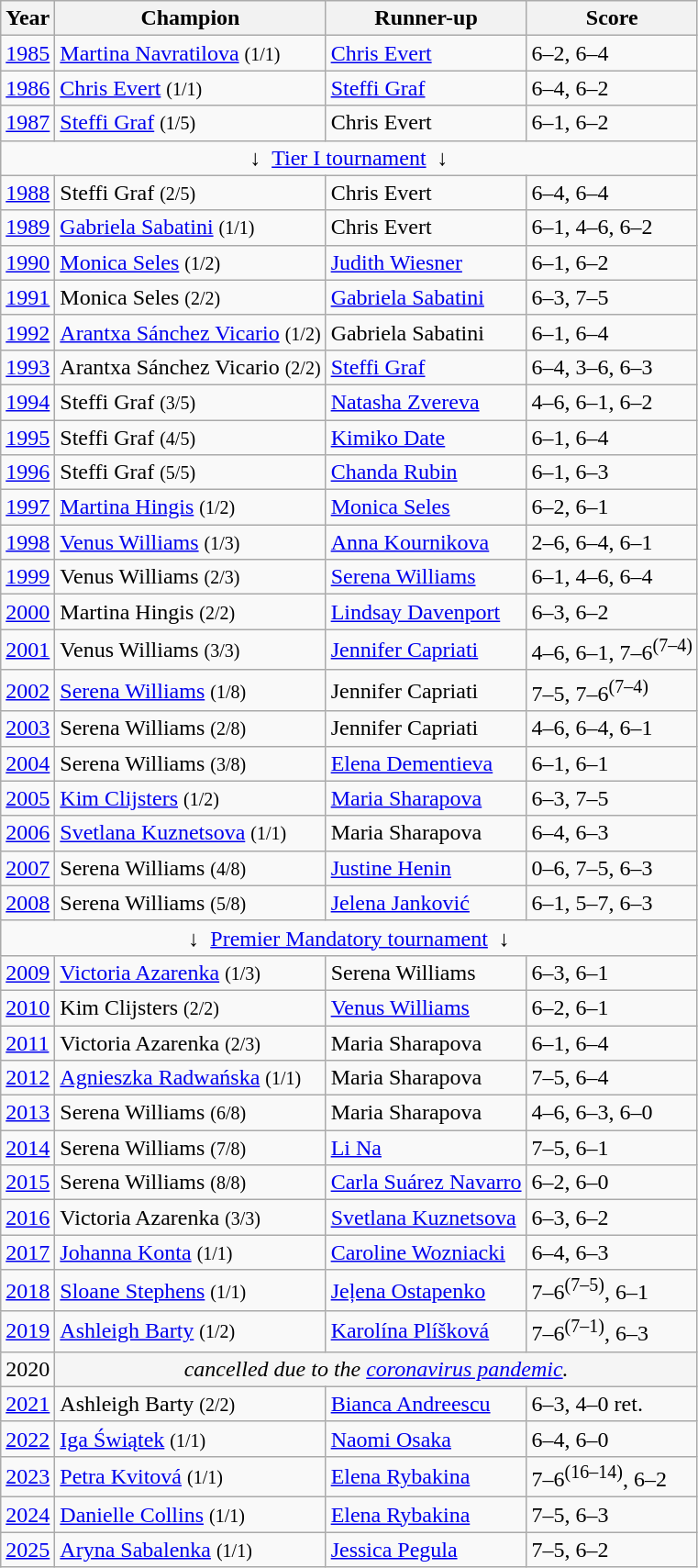<table class=wikitable>
<tr>
<th>Year</th>
<th>Champion</th>
<th>Runner-up</th>
<th>Score</th>
</tr>
<tr>
<td><a href='#'>1985</a></td>
<td> <a href='#'>Martina Navratilova</a> <small>(1/1)</small></td>
<td> <a href='#'>Chris Evert</a></td>
<td>6–2, 6–4</td>
</tr>
<tr>
<td><a href='#'>1986</a></td>
<td> <a href='#'>Chris Evert</a> <small>(1/1)</small></td>
<td> <a href='#'>Steffi Graf</a></td>
<td>6–4, 6–2</td>
</tr>
<tr>
<td><a href='#'>1987</a></td>
<td> <a href='#'>Steffi Graf</a> <small>(1/5)</small></td>
<td> Chris Evert</td>
<td>6–1, 6–2</td>
</tr>
<tr>
<td colspan=4 align=center>↓  <a href='#'>Tier I tournament</a>  ↓</td>
</tr>
<tr>
<td><a href='#'>1988</a></td>
<td> Steffi Graf <small>(2/5)</small></td>
<td> Chris Evert</td>
<td>6–4, 6–4</td>
</tr>
<tr>
<td><a href='#'>1989</a></td>
<td> <a href='#'>Gabriela Sabatini</a> <small>(1/1)</small></td>
<td> Chris Evert</td>
<td>6–1, 4–6, 6–2</td>
</tr>
<tr>
<td><a href='#'>1990</a></td>
<td> <a href='#'>Monica Seles</a> <small>(1/2)</small></td>
<td> <a href='#'>Judith Wiesner</a></td>
<td>6–1, 6–2</td>
</tr>
<tr>
<td><a href='#'>1991</a></td>
<td> Monica Seles <small>(2/2)</small></td>
<td> <a href='#'>Gabriela Sabatini</a></td>
<td>6–3, 7–5</td>
</tr>
<tr>
<td><a href='#'>1992</a></td>
<td> <a href='#'>Arantxa Sánchez Vicario</a> <small>(1/2)</small></td>
<td> Gabriela Sabatini</td>
<td>6–1, 6–4</td>
</tr>
<tr>
<td><a href='#'>1993</a></td>
<td> Arantxa Sánchez Vicario <small>(2/2)</small></td>
<td> <a href='#'>Steffi Graf</a></td>
<td>6–4, 3–6, 6–3</td>
</tr>
<tr>
<td><a href='#'>1994</a></td>
<td> Steffi Graf <small>(3/5)</small></td>
<td> <a href='#'>Natasha Zvereva</a></td>
<td>4–6, 6–1, 6–2</td>
</tr>
<tr>
<td><a href='#'>1995</a></td>
<td> Steffi Graf <small>(4/5)</small></td>
<td> <a href='#'>Kimiko Date</a></td>
<td>6–1, 6–4</td>
</tr>
<tr>
<td><a href='#'>1996</a></td>
<td> Steffi Graf <small>(5/5)</small></td>
<td> <a href='#'>Chanda Rubin</a></td>
<td>6–1, 6–3</td>
</tr>
<tr>
<td><a href='#'>1997</a></td>
<td> <a href='#'>Martina Hingis</a> <small>(1/2)</small></td>
<td> <a href='#'>Monica Seles</a></td>
<td>6–2, 6–1</td>
</tr>
<tr>
<td><a href='#'>1998</a></td>
<td> <a href='#'>Venus Williams</a> <small>(1/3)</small></td>
<td> <a href='#'>Anna Kournikova</a></td>
<td>2–6, 6–4, 6–1</td>
</tr>
<tr>
<td><a href='#'>1999</a></td>
<td> Venus Williams <small>(2/3)</small></td>
<td> <a href='#'>Serena Williams</a></td>
<td>6–1, 4–6, 6–4</td>
</tr>
<tr>
<td><a href='#'>2000</a></td>
<td> Martina Hingis <small>(2/2)</small></td>
<td> <a href='#'>Lindsay Davenport</a></td>
<td>6–3, 6–2</td>
</tr>
<tr>
<td><a href='#'>2001</a></td>
<td> Venus Williams <small>(3/3)</small></td>
<td> <a href='#'>Jennifer Capriati</a></td>
<td>4–6, 6–1, 7–6<sup>(7–4)</sup></td>
</tr>
<tr>
<td><a href='#'>2002</a></td>
<td> <a href='#'>Serena Williams</a> <small>(1/8)</small></td>
<td> Jennifer Capriati</td>
<td>7–5, 7–6<sup>(7–4)</sup></td>
</tr>
<tr>
<td><a href='#'>2003</a></td>
<td> Serena Williams <small>(2/8)</small></td>
<td> Jennifer Capriati</td>
<td>4–6, 6–4, 6–1</td>
</tr>
<tr>
<td><a href='#'>2004</a></td>
<td> Serena Williams <small>(3/8)</small></td>
<td> <a href='#'>Elena Dementieva</a></td>
<td>6–1, 6–1</td>
</tr>
<tr>
<td><a href='#'>2005</a></td>
<td> <a href='#'>Kim Clijsters</a> <small>(1/2)</small></td>
<td> <a href='#'>Maria Sharapova</a></td>
<td>6–3, 7–5</td>
</tr>
<tr>
<td><a href='#'>2006</a></td>
<td> <a href='#'>Svetlana Kuznetsova</a> <small>(1/1)</small></td>
<td> Maria Sharapova</td>
<td>6–4, 6–3</td>
</tr>
<tr>
<td><a href='#'>2007</a></td>
<td> Serena Williams <small>(4/8)</small></td>
<td> <a href='#'>Justine Henin</a></td>
<td>0–6, 7–5, 6–3</td>
</tr>
<tr>
<td><a href='#'>2008</a></td>
<td> Serena Williams <small>(5/8)</small></td>
<td> <a href='#'>Jelena Janković</a></td>
<td>6–1, 5–7, 6–3</td>
</tr>
<tr>
<td colspan=4 align=center>↓  <a href='#'>Premier Mandatory tournament</a>  ↓</td>
</tr>
<tr>
<td><a href='#'>2009</a></td>
<td> <a href='#'>Victoria Azarenka</a> <small>(1/3)</small></td>
<td> Serena Williams</td>
<td>6–3, 6–1</td>
</tr>
<tr>
<td><a href='#'>2010</a></td>
<td> Kim Clijsters <small>(2/2)</small></td>
<td> <a href='#'>Venus Williams</a></td>
<td>6–2, 6–1</td>
</tr>
<tr>
<td><a href='#'>2011</a></td>
<td> Victoria Azarenka <small>(2/3)</small></td>
<td> Maria Sharapova</td>
<td>6–1, 6–4</td>
</tr>
<tr>
<td><a href='#'>2012</a></td>
<td> <a href='#'>Agnieszka Radwańska</a> <small>(1/1)</small></td>
<td> Maria Sharapova</td>
<td>7–5, 6–4</td>
</tr>
<tr>
<td><a href='#'>2013</a></td>
<td> Serena Williams <small>(6/8)</small></td>
<td> Maria Sharapova</td>
<td>4–6, 6–3, 6–0</td>
</tr>
<tr>
<td><a href='#'>2014</a></td>
<td> Serena Williams <small>(7/8)</small></td>
<td> <a href='#'>Li Na</a></td>
<td>7–5, 6–1</td>
</tr>
<tr>
<td><a href='#'>2015</a></td>
<td> Serena Williams <small>(8/8)</small></td>
<td> <a href='#'>Carla Suárez Navarro</a></td>
<td>6–2, 6–0</td>
</tr>
<tr>
<td><a href='#'>2016</a></td>
<td> Victoria Azarenka <small>(3/3)</small></td>
<td> <a href='#'>Svetlana Kuznetsova</a></td>
<td>6–3, 6–2</td>
</tr>
<tr>
<td><a href='#'>2017</a></td>
<td> <a href='#'>Johanna Konta</a> <small>(1/1)</small></td>
<td> <a href='#'>Caroline Wozniacki</a></td>
<td>6–4, 6–3</td>
</tr>
<tr>
<td><a href='#'>2018</a></td>
<td> <a href='#'>Sloane Stephens</a> <small>(1/1)</small></td>
<td> <a href='#'>Jeļena Ostapenko</a></td>
<td>7–6<sup>(7–5)</sup>, 6–1</td>
</tr>
<tr>
<td><a href='#'>2019</a></td>
<td> <a href='#'>Ashleigh Barty</a> <small>(1/2)</small></td>
<td> <a href='#'>Karolína Plíšková</a></td>
<td>7–6<sup>(7–1)</sup>, 6–3</td>
</tr>
<tr>
<td>2020</td>
<td colspan=3 bgcolor="#f5f5f5" align=center><em>cancelled due to the <a href='#'>coronavirus pandemic</a>.</em></td>
</tr>
<tr>
<td><a href='#'>2021</a></td>
<td> Ashleigh Barty <small>(2/2)</small></td>
<td> <a href='#'>Bianca Andreescu</a></td>
<td>6–3, 4–0 ret.</td>
</tr>
<tr>
<td><a href='#'>2022</a></td>
<td> <a href='#'>Iga Świątek</a> <small>(1/1)</small></td>
<td> <a href='#'>Naomi Osaka</a></td>
<td>6–4, 6–0</td>
</tr>
<tr>
<td><a href='#'>2023</a></td>
<td> <a href='#'>Petra Kvitová</a> <small>(1/1)</small></td>
<td> <a href='#'>Elena Rybakina</a></td>
<td>7–6<sup>(16–14)</sup>, 6–2</td>
</tr>
<tr>
<td><a href='#'>2024</a></td>
<td> <a href='#'>Danielle Collins</a> <small>(1/1)</small></td>
<td> <a href='#'>Elena Rybakina</a></td>
<td>7–5, 6–3</td>
</tr>
<tr>
<td><a href='#'>2025</a></td>
<td> <a href='#'>Aryna Sabalenka</a> <small>(1/1)</small></td>
<td> <a href='#'>Jessica Pegula</a></td>
<td>7–5, 6–2</td>
</tr>
</table>
